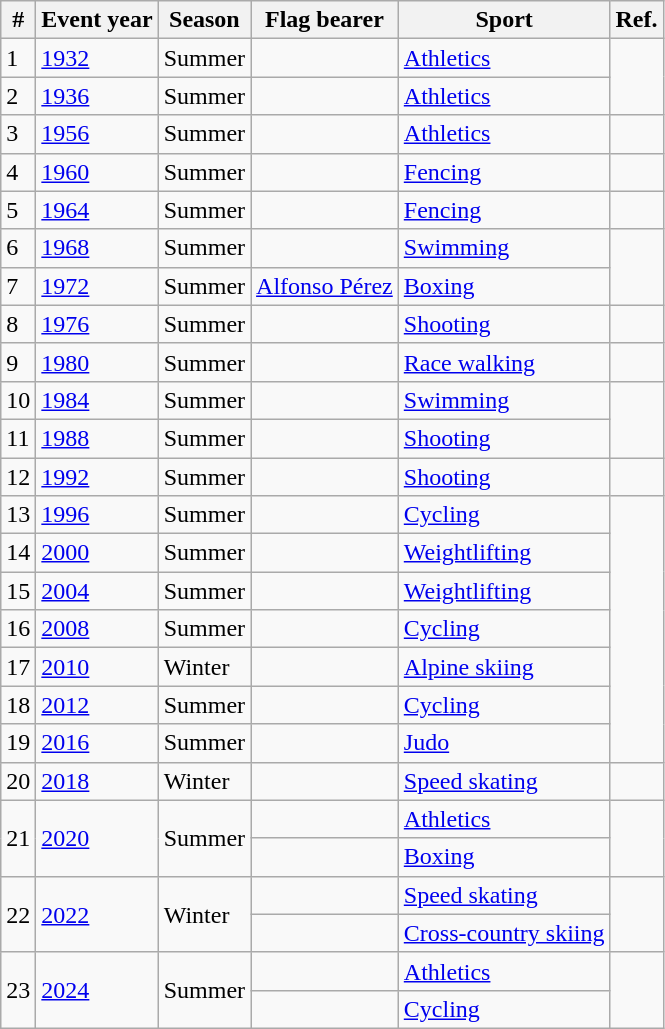<table class="wikitable sortable">
<tr>
<th>#</th>
<th>Event year</th>
<th>Season</th>
<th>Flag bearer</th>
<th>Sport</th>
<th>Ref.</th>
</tr>
<tr>
<td>1</td>
<td><a href='#'>1932</a></td>
<td>Summer</td>
<td></td>
<td><a href='#'>Athletics</a></td>
<td rowspan=2></td>
</tr>
<tr>
<td>2</td>
<td><a href='#'>1936</a></td>
<td>Summer</td>
<td></td>
<td><a href='#'>Athletics</a></td>
</tr>
<tr>
<td>3</td>
<td><a href='#'>1956</a></td>
<td>Summer</td>
<td></td>
<td><a href='#'>Athletics</a></td>
<td></td>
</tr>
<tr>
<td>4</td>
<td><a href='#'>1960</a></td>
<td>Summer</td>
<td></td>
<td><a href='#'>Fencing</a></td>
<td></td>
</tr>
<tr>
<td>5</td>
<td><a href='#'>1964</a></td>
<td>Summer</td>
<td></td>
<td><a href='#'>Fencing</a></td>
<td></td>
</tr>
<tr>
<td>6</td>
<td><a href='#'>1968</a></td>
<td>Summer</td>
<td></td>
<td><a href='#'>Swimming</a></td>
<td rowspan=2></td>
</tr>
<tr>
<td>7</td>
<td><a href='#'>1972</a></td>
<td>Summer</td>
<td><a href='#'>Alfonso Pérez</a></td>
<td><a href='#'>Boxing</a></td>
</tr>
<tr>
<td>8</td>
<td><a href='#'>1976</a></td>
<td>Summer</td>
<td></td>
<td><a href='#'>Shooting</a></td>
<td></td>
</tr>
<tr>
<td>9</td>
<td><a href='#'>1980</a></td>
<td>Summer</td>
<td></td>
<td><a href='#'>Race walking</a></td>
<td></td>
</tr>
<tr>
<td>10</td>
<td><a href='#'>1984</a></td>
<td>Summer</td>
<td></td>
<td><a href='#'>Swimming</a></td>
<td rowspan=2></td>
</tr>
<tr>
<td>11</td>
<td><a href='#'>1988</a></td>
<td>Summer</td>
<td></td>
<td><a href='#'>Shooting</a></td>
</tr>
<tr>
<td>12</td>
<td><a href='#'>1992</a></td>
<td>Summer</td>
<td></td>
<td><a href='#'>Shooting</a></td>
<td></td>
</tr>
<tr>
<td>13</td>
<td><a href='#'>1996</a></td>
<td>Summer</td>
<td></td>
<td><a href='#'>Cycling</a></td>
<td rowspan=7></td>
</tr>
<tr>
<td>14</td>
<td><a href='#'>2000</a></td>
<td>Summer</td>
<td></td>
<td><a href='#'>Weightlifting</a></td>
</tr>
<tr>
<td>15</td>
<td><a href='#'>2004</a></td>
<td>Summer</td>
<td></td>
<td><a href='#'>Weightlifting</a></td>
</tr>
<tr>
<td>16</td>
<td><a href='#'>2008</a></td>
<td>Summer</td>
<td></td>
<td><a href='#'>Cycling</a></td>
</tr>
<tr>
<td>17</td>
<td><a href='#'>2010</a></td>
<td>Winter</td>
<td></td>
<td><a href='#'>Alpine skiing</a></td>
</tr>
<tr>
<td>18</td>
<td><a href='#'>2012</a></td>
<td>Summer</td>
<td></td>
<td><a href='#'>Cycling</a></td>
</tr>
<tr>
<td>19</td>
<td><a href='#'>2016</a></td>
<td>Summer</td>
<td></td>
<td><a href='#'>Judo</a></td>
</tr>
<tr>
<td>20</td>
<td><a href='#'>2018</a></td>
<td>Winter</td>
<td></td>
<td><a href='#'>Speed skating</a></td>
<td></td>
</tr>
<tr>
<td rowspan=2>21</td>
<td rowspan=2><a href='#'>2020</a></td>
<td rowspan=2>Summer</td>
<td></td>
<td><a href='#'>Athletics</a></td>
<td rowspan=2></td>
</tr>
<tr>
<td></td>
<td><a href='#'>Boxing</a></td>
</tr>
<tr>
<td rowspan=2>22</td>
<td rowspan=2><a href='#'>2022</a></td>
<td rowspan=2>Winter</td>
<td></td>
<td><a href='#'>Speed skating</a></td>
<td rowspan=2></td>
</tr>
<tr>
<td></td>
<td><a href='#'>Cross-country skiing</a></td>
</tr>
<tr>
<td rowspan=2>23</td>
<td rowspan=2><a href='#'>2024</a></td>
<td rowspan=2>Summer</td>
<td></td>
<td><a href='#'>Athletics</a></td>
<td rowspan=2></td>
</tr>
<tr>
<td></td>
<td><a href='#'>Cycling</a></td>
</tr>
</table>
